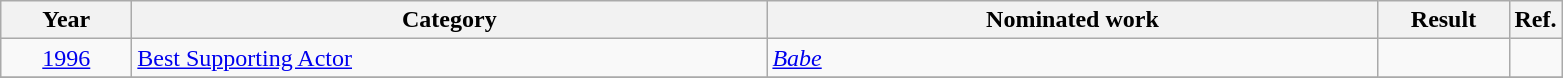<table class=wikitable>
<tr>
<th scope="col" style="width:5em;">Year</th>
<th scope="col" style="width:26em;">Category</th>
<th scope="col" style="width:25em;">Nominated work</th>
<th scope="col" style="width:5em;">Result</th>
<th>Ref.</th>
</tr>
<tr>
<td style="text-align:center;"><a href='#'>1996</a></td>
<td><a href='#'>Best Supporting Actor</a></td>
<td><em><a href='#'>Babe</a></em></td>
<td></td>
<td></td>
</tr>
<tr>
</tr>
</table>
